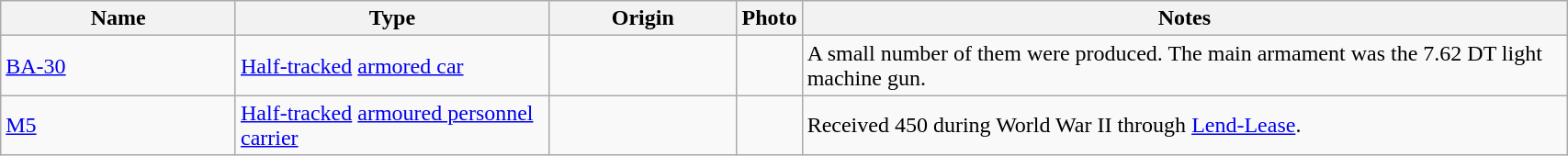<table class="wikitable" style="width:90%;">
<tr>
<th style="width:15%;">Name</th>
<th style="width:20%;">Type</th>
<th style="width:12%;">Origin</th>
<th>Photo</th>
<th>Notes</th>
</tr>
<tr>
<td><a href='#'>BA-30</a></td>
<td><a href='#'>Half-tracked</a> <a href='#'>armored car</a></td>
<td></td>
<td></td>
<td>A small number of them were produced. The main armament was the 7.62 DT light machine gun.</td>
</tr>
<tr>
<td><a href='#'>M5</a></td>
<td><a href='#'>Half-tracked</a> <a href='#'>armoured personnel carrier</a></td>
<td></td>
<td></td>
<td>Received 450 during World War II through <a href='#'>Lend-Lease</a>.</td>
</tr>
</table>
